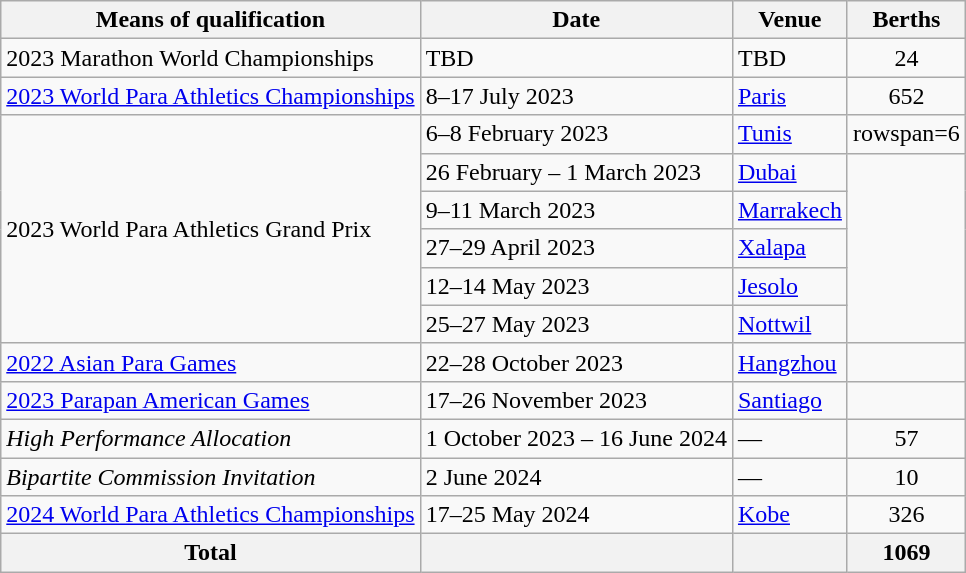<table class="wikitable">
<tr>
<th>Means of qualification</th>
<th>Date</th>
<th>Venue</th>
<th>Berths</th>
</tr>
<tr>
<td>2023 Marathon World Championships</td>
<td>TBD</td>
<td>TBD</td>
<td align=center>24</td>
</tr>
<tr>
<td><a href='#'>2023 World Para Athletics Championships</a></td>
<td>8–17 July 2023</td>
<td> <a href='#'>Paris</a></td>
<td align=center>652</td>
</tr>
<tr>
<td rowspan=6>2023 World Para Athletics Grand Prix</td>
<td>6–8 February 2023</td>
<td> <a href='#'>Tunis</a></td>
<td>rowspan=6 </td>
</tr>
<tr>
<td>26 February – 1 March 2023</td>
<td> <a href='#'>Dubai</a></td>
</tr>
<tr>
<td>9–11 March 2023</td>
<td> <a href='#'>Marrakech</a></td>
</tr>
<tr>
<td>27–29 April 2023</td>
<td> <a href='#'>Xalapa</a></td>
</tr>
<tr>
<td>12–14 May 2023</td>
<td> <a href='#'>Jesolo</a></td>
</tr>
<tr>
<td>25–27 May 2023</td>
<td> <a href='#'>Nottwil</a></td>
</tr>
<tr>
<td><a href='#'>2022 Asian Para Games</a></td>
<td>22–28 October 2023</td>
<td> <a href='#'>Hangzhou</a></td>
<td></td>
</tr>
<tr>
<td><a href='#'>2023 Parapan American Games</a></td>
<td>17–26 November 2023</td>
<td> <a href='#'>Santiago</a></td>
<td></td>
</tr>
<tr>
<td><em>High Performance Allocation</em></td>
<td>1 October 2023 – 16 June 2024</td>
<td>—</td>
<td align=center>57</td>
</tr>
<tr>
<td><em>Bipartite Commission Invitation</em></td>
<td>2 June 2024</td>
<td>—</td>
<td align=center>10</td>
</tr>
<tr>
<td><a href='#'>2024 World Para Athletics Championships</a></td>
<td>17–25 May 2024</td>
<td> <a href='#'>Kobe</a></td>
<td align=center>326</td>
</tr>
<tr>
<th>Total</th>
<th></th>
<th></th>
<th align="center">1069</th>
</tr>
</table>
